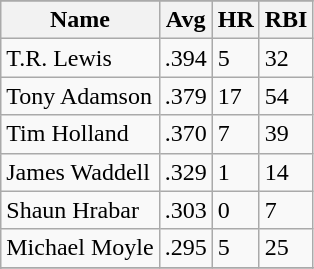<table class="wikitable">
<tr>
</tr>
<tr>
<th>Name</th>
<th>Avg</th>
<th>HR</th>
<th>RBI</th>
</tr>
<tr>
<td>T.R. Lewis</td>
<td>.394</td>
<td>5</td>
<td>32</td>
</tr>
<tr>
<td>Tony Adamson</td>
<td>.379</td>
<td>17</td>
<td>54</td>
</tr>
<tr>
<td>Tim Holland</td>
<td>.370</td>
<td>7</td>
<td>39</td>
</tr>
<tr>
<td>James Waddell</td>
<td>.329</td>
<td>1</td>
<td>14</td>
</tr>
<tr>
<td>Shaun Hrabar</td>
<td>.303</td>
<td>0</td>
<td>7</td>
</tr>
<tr>
<td>Michael Moyle</td>
<td>.295</td>
<td>5</td>
<td>25</td>
</tr>
<tr>
</tr>
<tr>
</tr>
<tr>
</tr>
<tr>
</tr>
<tr>
</tr>
</table>
